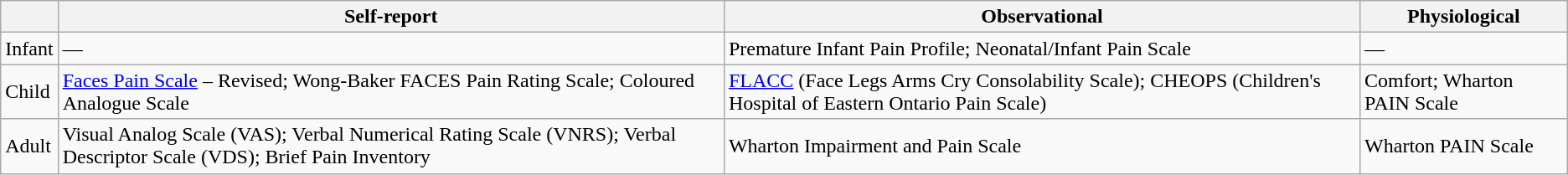<table class="wikitable" border="1">
<tr>
<th></th>
<th>Self-report</th>
<th>Observational</th>
<th>Physiological</th>
</tr>
<tr>
<td>Infant</td>
<td>—</td>
<td>Premature Infant Pain Profile; Neonatal/Infant Pain Scale</td>
<td>—</td>
</tr>
<tr>
<td>Child</td>
<td><a href='#'>Faces Pain Scale</a> – Revised; Wong-Baker FACES Pain Rating Scale; Coloured Analogue Scale</td>
<td><a href='#'>FLACC</a> (Face Legs Arms Cry Consolability Scale); CHEOPS (Children's Hospital of Eastern Ontario Pain Scale)</td>
<td>Comfort; Wharton PAIN Scale</td>
</tr>
<tr>
<td>Adult</td>
<td>Visual Analog Scale (VAS); Verbal Numerical Rating Scale (VNRS); Verbal Descriptor Scale (VDS); Brief Pain Inventory</td>
<td>Wharton Impairment and Pain Scale</td>
<td>Wharton PAIN Scale</td>
</tr>
</table>
